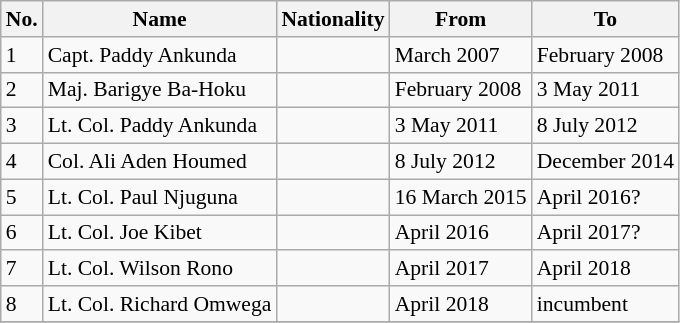<table class="wikitable" style="font-size:90%; text-align:left;">
<tr>
<th>No.</th>
<th>Name</th>
<th>Nationality</th>
<th>From</th>
<th>To</th>
</tr>
<tr>
<td>1</td>
<td>Capt. Paddy Ankunda</td>
<td></td>
<td>March 2007</td>
<td>February 2008</td>
</tr>
<tr>
<td>2</td>
<td>Maj. Barigye Ba-Hoku</td>
<td></td>
<td>February 2008</td>
<td>3 May 2011</td>
</tr>
<tr>
<td>3</td>
<td>Lt. Col. Paddy Ankunda</td>
<td></td>
<td>3 May 2011</td>
<td>8 July 2012</td>
</tr>
<tr>
<td>4</td>
<td>Col. Ali Aden Houmed</td>
<td></td>
<td>8 July 2012</td>
<td>December 2014</td>
</tr>
<tr>
<td>5</td>
<td>Lt. Col. Paul Njuguna</td>
<td></td>
<td>16 March 2015</td>
<td>April 2016?</td>
</tr>
<tr>
<td>6</td>
<td>Lt. Col. Joe Kibet</td>
<td></td>
<td>April 2016</td>
<td>April 2017?</td>
</tr>
<tr>
<td>7</td>
<td>Lt. Col. Wilson Rono</td>
<td></td>
<td>April 2017</td>
<td>April 2018</td>
</tr>
<tr>
<td>8</td>
<td>Lt. Col. Richard Omwega</td>
<td></td>
<td>April 2018</td>
<td>incumbent</td>
</tr>
<tr>
</tr>
</table>
